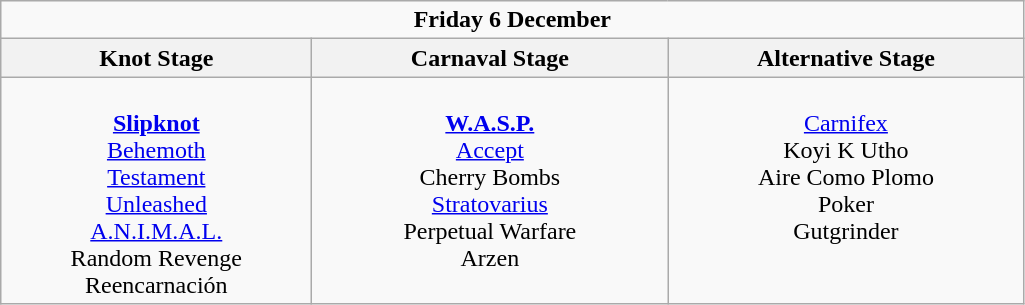<table class="wikitable">
<tr>
<td colspan="4" style="text-align:center;"><strong>Friday 6 December</strong></td>
</tr>
<tr>
<th>Knot Stage</th>
<th>Carnaval Stage</th>
<th>Alternative Stage</th>
</tr>
<tr>
<td style="text-align:center; vertical-align:top; width:200px;"><br><strong><a href='#'>Slipknot</a></strong><br>
<a href='#'>Behemoth</a><br>
<a href='#'>Testament</a><br>
<a href='#'>Unleashed</a><br>
<a href='#'>A.N.I.M.A.L.</a><br>
Random Revenge<br>
Reencarnación<br></td>
<td style="text-align:center; vertical-align:top; width:230px;"><br><strong><a href='#'>W.A.S.P.</a></strong><br>
<a href='#'>Accept</a><br>
Cherry Bombs<br>
<a href='#'>Stratovarius</a><br>
Perpetual Warfare<br>
Arzen<br></td>
<td style="text-align:center; vertical-align:top; width:230px;"><br><a href='#'>Carnifex</a><br>
Koyi K Utho<br>
Aire Como Plomo<br>
Poker<br>
Gutgrinder<br></td>
</tr>
</table>
